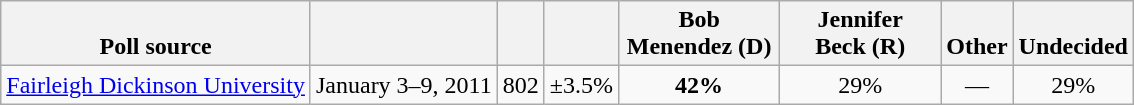<table class="wikitable" style="text-align:center">
<tr valign= bottom>
<th>Poll source</th>
<th></th>
<th></th>
<th></th>
<th style="width:100px;">Bob<br>Menendez (D)</th>
<th style="width:100px;">Jennifer<br>Beck (R)</th>
<th>Other</th>
<th>Undecided</th>
</tr>
<tr>
<td align=left><a href='#'>Fairleigh Dickinson University</a></td>
<td>January 3–9, 2011</td>
<td>802</td>
<td>±3.5%</td>
<td><strong>42%</strong></td>
<td>29%</td>
<td>—</td>
<td>29%</td>
</tr>
</table>
